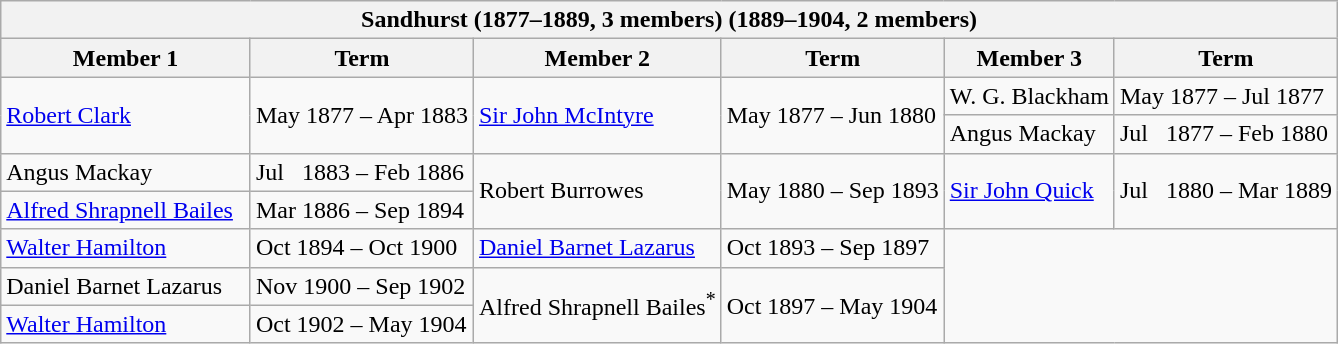<table class="wikitable">
<tr>
<th colspan=6 style="border-right:0px;";>Sandhurst  (1877–1889, 3 members) (1889–1904, 2 members)</th>
</tr>
<tr>
<th>Member 1</th>
<th>Term</th>
<th>Member 2</th>
<th>Term</th>
<th>Member 3</th>
<th>Term</th>
</tr>
<tr>
<td rowspan = "2"><a href='#'>Robert Clark</a></td>
<td rowspan = "2">May 1877 – Apr 1883</td>
<td rowspan = "2"><a href='#'>Sir John McIntyre</a></td>
<td rowspan = "2">May 1877 – Jun 1880</td>
<td>W. G. Blackham</td>
<td>May 1877 – Jul 1877</td>
</tr>
<tr>
<td>Angus Mackay</td>
<td>Jul   1877 – Feb 1880</td>
</tr>
<tr>
<td>Angus Mackay</td>
<td>Jul   1883 – Feb 1886</td>
<td rowspan = "2">Robert Burrowes</td>
<td rowspan = "2">May 1880 – Sep 1893</td>
<td rowspan = "2"><a href='#'>Sir John Quick</a></td>
<td rowspan = "2">Jul   1880 – Mar 1889</td>
</tr>
<tr>
<td><a href='#'>Alfred Shrapnell Bailes</a>  </td>
<td>Mar 1886 – Sep 1894</td>
</tr>
<tr>
<td rowspan = "1"><a href='#'>Walter Hamilton</a></td>
<td rowspan = "1">Oct 1894 – Oct  1900</td>
<td><a href='#'>Daniel Barnet Lazarus</a></td>
<td>Oct 1893 – Sep 1897</td>
</tr>
<tr>
<td>Daniel Barnet Lazarus</td>
<td>Nov 1900 – Sep 1902</td>
<td rowspan = "2">Alfred Shrapnell Bailes<sup>*</sup></td>
<td rowspan = "2">Oct 1897 – May 1904</td>
</tr>
<tr>
<td rowspan = "1"><a href='#'>Walter Hamilton</a></td>
<td rowspan = "1">Oct 1902 – May 1904</td>
</tr>
</table>
